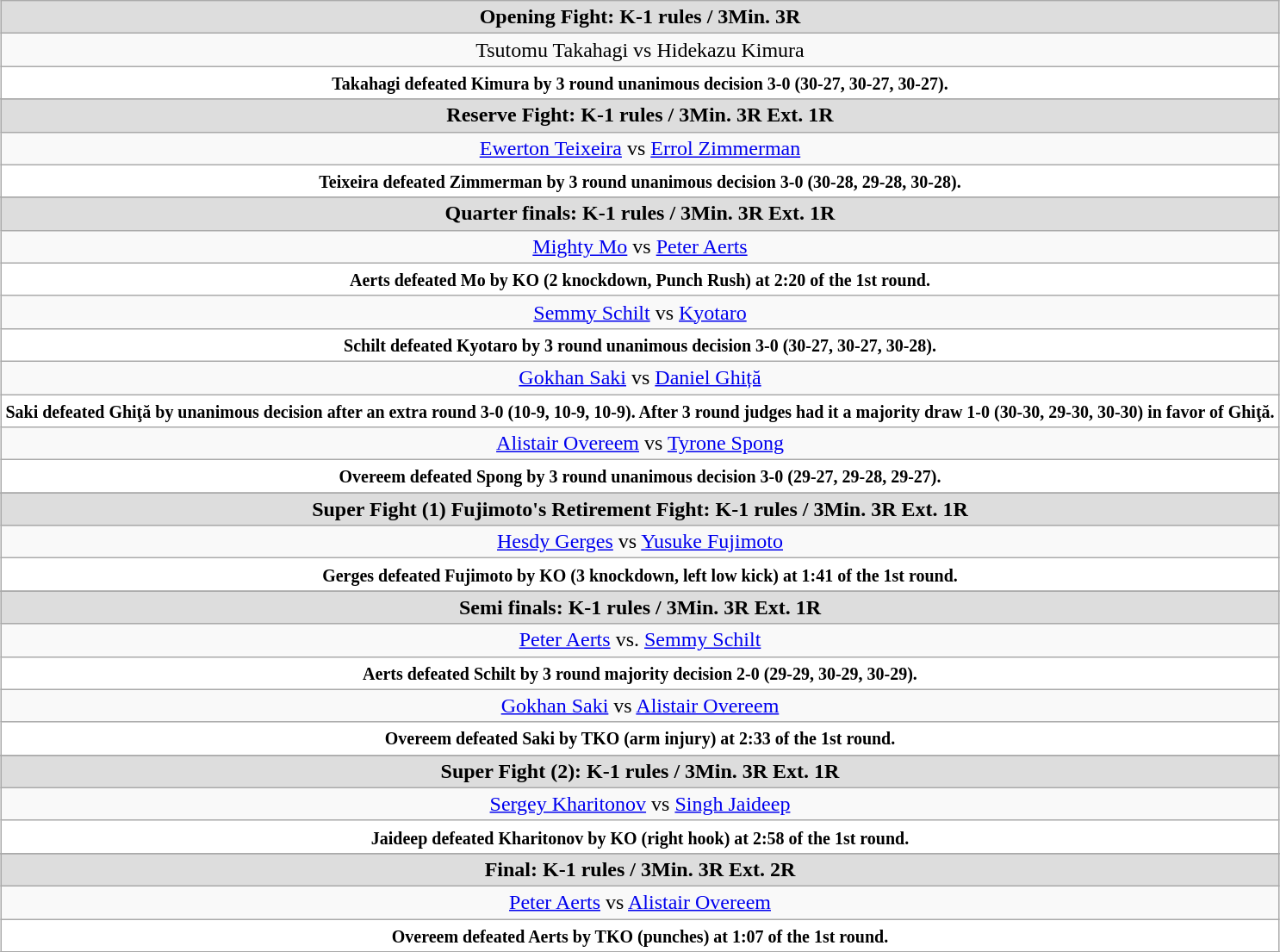<table class="wikitable" style="clear:both; margin:1.5em auto; text-align:center;">
<tr align="center"  bgcolor="#dddddd">
<td><strong>Opening Fight: K-1 rules / 3Min. 3R</strong></td>
</tr>
<tr>
<td align=center> Tsutomu Takahagi vs Hidekazu Kimura </td>
</tr>
<tr>
<th style=background:white colspan=2><small>Takahagi defeated Kimura by 3 round unanimous decision 3-0 (30-27, 30-27, 30-27).</small></th>
</tr>
<tr>
</tr>
<tr align="center"  bgcolor="#dddddd">
<td><strong>Reserve Fight: K-1 rules / 3Min. 3R Ext. 1R</strong></td>
</tr>
<tr>
<td align=center> <a href='#'>Ewerton Teixeira</a> vs <a href='#'>Errol Zimmerman</a> </td>
</tr>
<tr>
<th style=background:white colspan=2><small>Teixeira defeated Zimmerman by 3 round unanimous decision 3-0 (30-28, 29-28, 30-28).</small></th>
</tr>
<tr>
</tr>
<tr align="center"  bgcolor="#dddddd">
<td><strong>Quarter finals: K-1 rules / 3Min. 3R Ext. 1R</strong></td>
</tr>
<tr>
<td align=center> <a href='#'>Mighty Mo</a> vs <a href='#'>Peter Aerts</a> </td>
</tr>
<tr>
<th style=background:white colspan=2><small>Aerts defeated Mo by KO (2 knockdown, Punch Rush) at 2:20 of the 1st round.</small></th>
</tr>
<tr>
<td align=center> <a href='#'>Semmy Schilt</a> vs <a href='#'>Kyotaro</a> </td>
</tr>
<tr>
<th style=background:white colspan=2><small>Schilt defeated Kyotaro by 3 round unanimous decision 3-0 (30-27, 30-27, 30-28).</small></th>
</tr>
<tr>
<td align=center> <a href='#'>Gokhan Saki</a> vs <a href='#'>Daniel Ghiță</a> </td>
</tr>
<tr>
<th style=background:white colspan=2><small>Saki defeated Ghiţă by unanimous decision after an extra round 3-0 (10-9, 10-9, 10-9).  After 3 round judges had it a majority draw 1-0 (30-30, 29-30, 30-30) in favor of Ghiţă.</small></th>
</tr>
<tr>
<td align=center> <a href='#'>Alistair Overeem</a> vs <a href='#'>Tyrone Spong</a> </td>
</tr>
<tr>
<th style=background:white colspan=2><small>Overeem defeated Spong by 3 round unanimous decision 3-0 (29-27, 29-28, 29-27).</small></th>
</tr>
<tr>
</tr>
<tr align="center"  bgcolor="#dddddd">
<td><strong>Super Fight (1) Fujimoto's Retirement Fight: K-1 rules / 3Min. 3R Ext. 1R</strong></td>
</tr>
<tr>
<td align=center> <a href='#'>Hesdy Gerges</a> vs <a href='#'>Yusuke Fujimoto</a> </td>
</tr>
<tr>
<th style=background:white colspan=2><small>Gerges defeated Fujimoto by KO (3 knockdown, left low kick) at 1:41 of the 1st round.</small></th>
</tr>
<tr>
</tr>
<tr align="center"  bgcolor="#dddddd">
<td><strong>Semi finals: K-1 rules / 3Min. 3R Ext. 1R</strong></td>
</tr>
<tr>
<td align=center> <a href='#'>Peter Aerts</a> vs. <a href='#'>Semmy Schilt</a> </td>
</tr>
<tr>
<th style=background:white colspan=2><small>Aerts defeated Schilt by 3 round majority decision 2-0 (29-29, 30-29, 30-29).</small></th>
</tr>
<tr>
<td align=center> <a href='#'>Gokhan Saki</a> vs <a href='#'>Alistair Overeem</a> </td>
</tr>
<tr>
<th style=background:white colspan=2><small>Overeem defeated Saki by TKO (arm injury) at 2:33 of the 1st round.</small></th>
</tr>
<tr>
</tr>
<tr align="center"  bgcolor="#dddddd">
<td><strong>Super Fight (2): K-1 rules / 3Min. 3R Ext. 1R</strong></td>
</tr>
<tr>
<td align=center> <a href='#'>Sergey Kharitonov</a> vs <a href='#'>Singh Jaideep</a> </td>
</tr>
<tr>
<th style=background:white colspan=2><small>Jaideep defeated Kharitonov by KO (right hook) at 2:58 of the 1st round.</small></th>
</tr>
<tr>
</tr>
<tr align="center"  bgcolor="#dddddd">
<td><strong>Final: K-1 rules / 3Min. 3R Ext. 2R</strong></td>
</tr>
<tr>
<td align=center> <a href='#'>Peter Aerts</a> vs <a href='#'>Alistair Overeem</a> </td>
</tr>
<tr>
<th style=background:white colspan=2><small>Overeem defeated Aerts by TKO (punches) at 1:07 of the 1st round.</small></th>
</tr>
<tr>
</tr>
</table>
